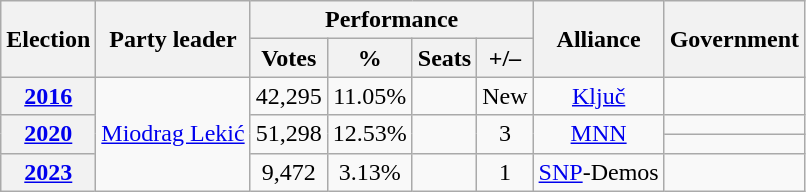<table class=wikitable style="text-align:center">
<tr>
<th rowspan="2"><strong>Election</strong></th>
<th rowspan="2">Party leader</th>
<th colspan="4" scope="col">Performance</th>
<th rowspan="2">Alliance</th>
<th rowspan="2">Government</th>
</tr>
<tr>
<th>Votes</th>
<th>%</th>
<th>Seats</th>
<th>+/–</th>
</tr>
<tr>
<th><a href='#'>2016</a></th>
<td rowspan=4><a href='#'>Miodrag Lekić</a></td>
<td>42,295</td>
<td>11.05%</td>
<td></td>
<td>New</td>
<td><a href='#'>Ključ</a></td>
<td></td>
</tr>
<tr>
<th rowspan="2"><a href='#'>2020</a></th>
<td rowspan="2">51,298</td>
<td rowspan="2">12.53%</td>
<td rowspan="2"></td>
<td rowspan="2"> 3</td>
<td rowspan="2"><a href='#'>MNN</a></td>
<td> </td>
</tr>
<tr>
<td> </td>
</tr>
<tr>
<th><a href='#'>2023</a></th>
<td>9,472</td>
<td>3.13%</td>
<td></td>
<td> 1</td>
<td><a href='#'>SNP</a>-Demos</td>
<td></td>
</tr>
</table>
